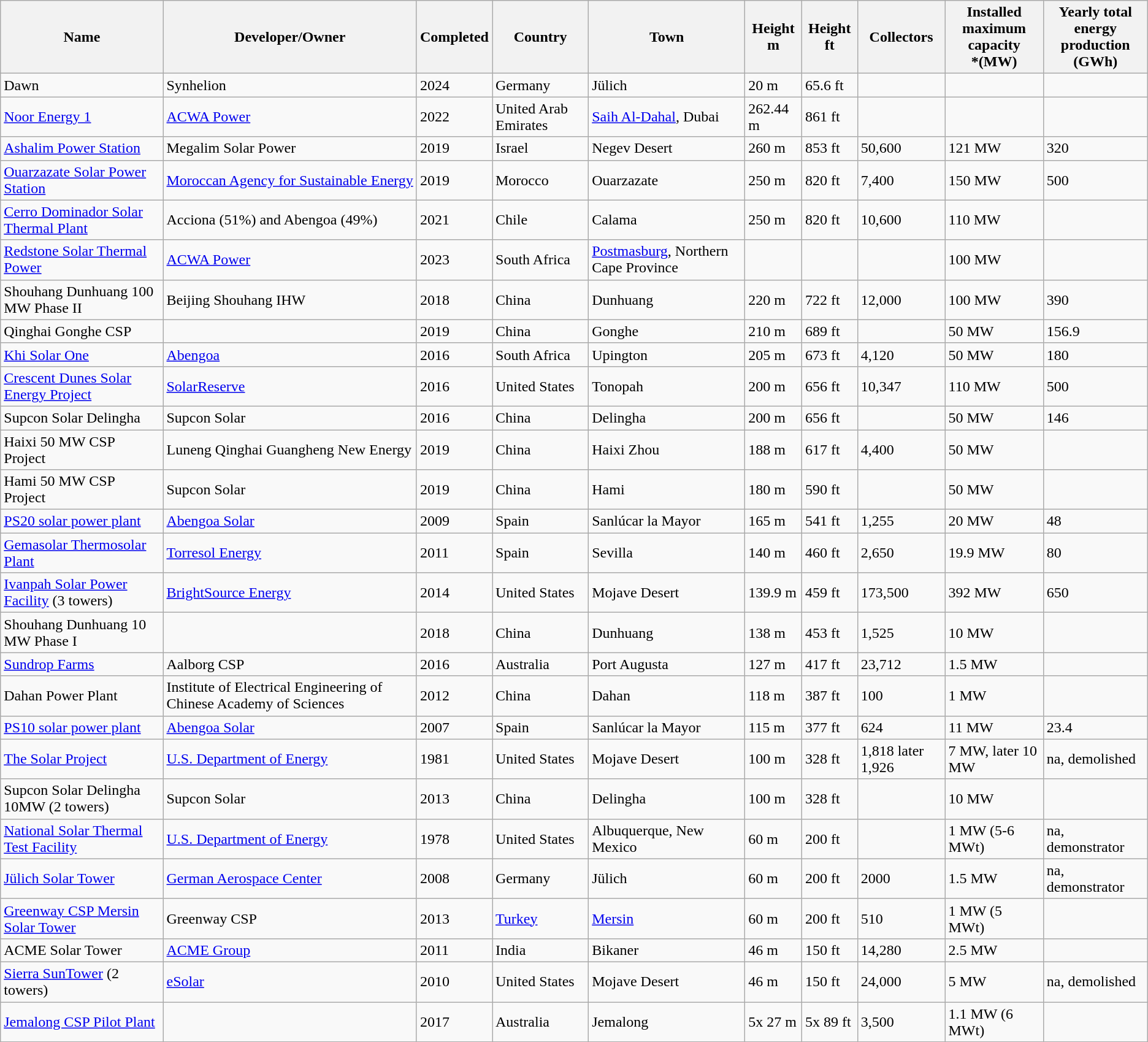<table class="wikitable sortable;">
<tr>
<th>Name</th>
<th>Developer/Owner</th>
<th>Completed</th>
<th>Country</th>
<th>Town</th>
<th>Height m</th>
<th>Height ft</th>
<th>Collectors</th>
<th>Installed maximum <br>capacity<br>*(MW)</th>
<th>Yearly total energy<br>production<br>(GWh)</th>
</tr>
<tr>
<td>Dawn</td>
<td>Synhelion</td>
<td>2024</td>
<td>Germany</td>
<td>Jülich</td>
<td>20 m</td>
<td>65.6 ft</td>
<td></td>
<td></td>
<td></td>
</tr>
<tr>
<td><a href='#'>Noor Energy 1</a></td>
<td><a href='#'>ACWA Power</a></td>
<td>2022</td>
<td>United Arab Emirates</td>
<td><a href='#'>Saih Al-Dahal</a>, Dubai</td>
<td>262.44 m</td>
<td>861 ft</td>
<td></td>
<td></td>
<td></td>
</tr>
<tr>
<td><a href='#'>Ashalim Power Station</a></td>
<td>Megalim Solar Power</td>
<td>2019</td>
<td>Israel</td>
<td>Negev Desert</td>
<td>260 m</td>
<td>853 ft</td>
<td>50,600</td>
<td>121 MW</td>
<td>320</td>
</tr>
<tr>
<td><a href='#'>Ouarzazate Solar Power Station</a></td>
<td><a href='#'>Moroccan Agency for Sustainable Energy</a></td>
<td>2019</td>
<td>Morocco</td>
<td>Ouarzazate</td>
<td>250 m</td>
<td>820 ft</td>
<td>7,400</td>
<td>150 MW</td>
<td>500</td>
</tr>
<tr>
<td><a href='#'>Cerro Dominador Solar Thermal Plant</a></td>
<td>Acciona (51%) and Abengoa (49%)</td>
<td>2021</td>
<td>Chile</td>
<td>Calama</td>
<td>250 m</td>
<td>820 ft</td>
<td>10,600</td>
<td>110 MW</td>
<td></td>
</tr>
<tr>
<td><a href='#'>Redstone Solar Thermal Power</a></td>
<td><a href='#'>ACWA Power</a></td>
<td>2023</td>
<td>South Africa</td>
<td><a href='#'>Postmasburg</a>, Northern Cape Province</td>
<td></td>
<td></td>
<td></td>
<td>100 MW</td>
<td></td>
</tr>
<tr>
<td>Shouhang Dunhuang 100 MW Phase II</td>
<td>Beijing Shouhang IHW</td>
<td>2018</td>
<td>China</td>
<td>Dunhuang</td>
<td>220 m</td>
<td>722 ft</td>
<td>12,000</td>
<td>100 MW</td>
<td>390</td>
</tr>
<tr>
<td>Qinghai Gonghe CSP</td>
<td></td>
<td>2019</td>
<td>China</td>
<td>Gonghe</td>
<td>210 m</td>
<td>689 ft</td>
<td></td>
<td>50 MW</td>
<td>156.9</td>
</tr>
<tr>
<td><a href='#'>Khi Solar One</a></td>
<td><a href='#'>Abengoa</a></td>
<td>2016</td>
<td>South Africa</td>
<td>Upington</td>
<td>205 m</td>
<td>673 ft</td>
<td>4,120</td>
<td>50 MW</td>
<td>180</td>
</tr>
<tr>
<td><a href='#'>Crescent Dunes Solar Energy Project</a></td>
<td><a href='#'>SolarReserve</a></td>
<td>2016</td>
<td>United States</td>
<td>Tonopah</td>
<td>200 m</td>
<td>656 ft</td>
<td>10,347</td>
<td>110 MW</td>
<td>500</td>
</tr>
<tr>
<td>Supcon Solar Delingha</td>
<td>Supcon Solar</td>
<td>2016</td>
<td>China</td>
<td>Delingha</td>
<td>200 m</td>
<td>656 ft</td>
<td></td>
<td>50 MW</td>
<td>146</td>
</tr>
<tr>
<td>Haixi 50 MW CSP Project</td>
<td>Luneng Qinghai Guangheng New Energy</td>
<td>2019</td>
<td>China</td>
<td>Haixi Zhou</td>
<td>188 m</td>
<td>617 ft</td>
<td>4,400</td>
<td>50 MW</td>
<td></td>
</tr>
<tr>
<td>Hami 50 MW CSP Project</td>
<td>Supcon Solar</td>
<td>2019</td>
<td>China</td>
<td>Hami</td>
<td>180 m</td>
<td>590 ft</td>
<td></td>
<td>50 MW</td>
<td></td>
</tr>
<tr>
<td><a href='#'>PS20 solar power plant</a></td>
<td><a href='#'>Abengoa Solar</a></td>
<td>2009</td>
<td>Spain</td>
<td>Sanlúcar la Mayor</td>
<td>165 m</td>
<td>541 ft</td>
<td>1,255</td>
<td>20 MW</td>
<td>48</td>
</tr>
<tr>
<td><a href='#'>Gemasolar Thermosolar Plant</a></td>
<td><a href='#'>Torresol Energy</a></td>
<td>2011</td>
<td>Spain</td>
<td>Sevilla</td>
<td>140 m</td>
<td>460 ft</td>
<td>2,650</td>
<td>19.9 MW</td>
<td>80</td>
</tr>
<tr>
<td><a href='#'>Ivanpah Solar Power Facility</a> (3 towers)</td>
<td><a href='#'>BrightSource Energy</a></td>
<td>2014</td>
<td>United States</td>
<td>Mojave Desert</td>
<td>139.9 m</td>
<td>459 ft</td>
<td>173,500</td>
<td>392 MW</td>
<td>650</td>
</tr>
<tr>
<td>Shouhang Dunhuang 10 MW Phase I</td>
<td></td>
<td>2018</td>
<td>China</td>
<td>Dunhuang</td>
<td>138 m</td>
<td>453 ft</td>
<td>1,525</td>
<td>10 MW</td>
<td></td>
</tr>
<tr>
<td><a href='#'>Sundrop Farms</a></td>
<td>Aalborg CSP</td>
<td>2016</td>
<td>Australia</td>
<td>Port Augusta</td>
<td>127 m</td>
<td>417 ft</td>
<td>23,712</td>
<td>1.5 MW</td>
<td></td>
</tr>
<tr>
<td>Dahan Power Plant</td>
<td>Institute of Electrical Engineering of Chinese Academy of Sciences</td>
<td>2012</td>
<td>China</td>
<td>Dahan</td>
<td>118 m</td>
<td>387 ft</td>
<td>100</td>
<td>1 MW</td>
<td></td>
</tr>
<tr>
<td><a href='#'>PS10 solar power plant</a></td>
<td><a href='#'>Abengoa Solar</a></td>
<td>2007</td>
<td>Spain</td>
<td>Sanlúcar la Mayor</td>
<td>115 m</td>
<td>377 ft</td>
<td>624</td>
<td>11 MW</td>
<td>23.4</td>
</tr>
<tr>
<td><a href='#'>The Solar Project</a></td>
<td><a href='#'>U.S. Department of Energy</a></td>
<td>1981</td>
<td>United States</td>
<td>Mojave Desert</td>
<td>100 m</td>
<td>328 ft</td>
<td>1,818 later 1,926</td>
<td>7 MW, later 10 MW</td>
<td>na, demolished</td>
</tr>
<tr>
<td>Supcon Solar Delingha 10MW (2 towers)</td>
<td>Supcon Solar</td>
<td>2013</td>
<td>China</td>
<td>Delingha</td>
<td>100 m</td>
<td>328 ft</td>
<td></td>
<td>10 MW</td>
<td></td>
</tr>
<tr>
<td><a href='#'>National Solar Thermal Test Facility</a></td>
<td><a href='#'>U.S. Department of Energy</a></td>
<td>1978</td>
<td>United States</td>
<td>Albuquerque, New Mexico</td>
<td>60 m</td>
<td>200 ft</td>
<td></td>
<td>1 MW (5-6 MWt)</td>
<td>na, demonstrator</td>
</tr>
<tr>
<td><a href='#'>Jülich Solar Tower</a></td>
<td><a href='#'>German Aerospace Center</a></td>
<td>2008</td>
<td>Germany</td>
<td>Jülich</td>
<td>60 m</td>
<td>200 ft</td>
<td>2000</td>
<td>1.5 MW</td>
<td>na, demonstrator</td>
</tr>
<tr>
<td><a href='#'>Greenway CSP Mersin Solar Tower</a></td>
<td>Greenway CSP</td>
<td>2013</td>
<td><a href='#'>Turkey</a></td>
<td><a href='#'>Mersin</a></td>
<td>60 m</td>
<td>200 ft</td>
<td>510</td>
<td>1 MW (5 MWt)</td>
<td></td>
</tr>
<tr>
<td>ACME Solar Tower</td>
<td><a href='#'>ACME Group</a></td>
<td>2011</td>
<td>India</td>
<td>Bikaner</td>
<td>46 m</td>
<td>150 ft</td>
<td>14,280</td>
<td>2.5 MW</td>
<td></td>
</tr>
<tr>
<td><a href='#'>Sierra SunTower</a> (2 towers)</td>
<td><a href='#'>eSolar</a></td>
<td>2010</td>
<td>United States</td>
<td>Mojave Desert</td>
<td>46 m</td>
<td>150 ft</td>
<td>24,000</td>
<td>5 MW</td>
<td>na, demolished</td>
</tr>
<tr>
<td><a href='#'>Jemalong CSP Pilot Plant</a></td>
<td></td>
<td>2017</td>
<td>Australia</td>
<td>Jemalong</td>
<td>5x 27 m</td>
<td>5x 89 ft</td>
<td>3,500</td>
<td>1.1 MW (6 MWt)</td>
<td></td>
</tr>
</table>
